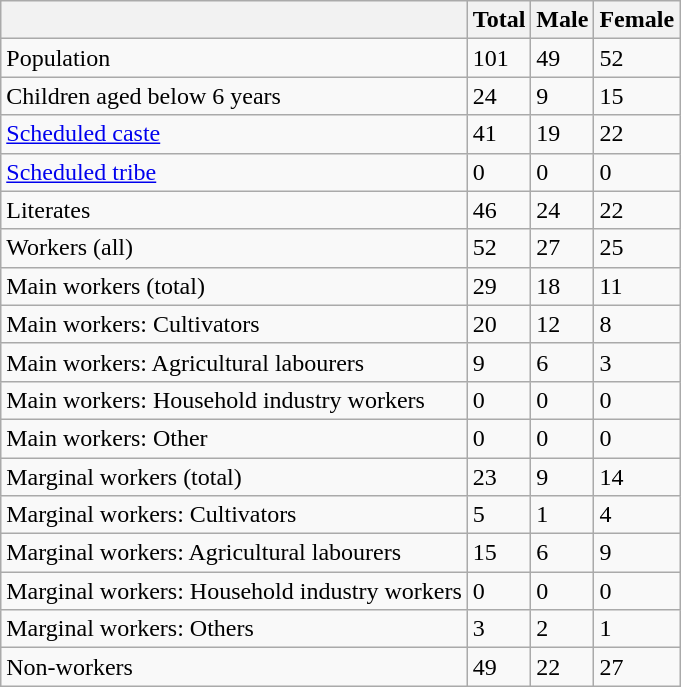<table class="wikitable sortable">
<tr>
<th></th>
<th>Total</th>
<th>Male</th>
<th>Female</th>
</tr>
<tr>
<td>Population</td>
<td>101</td>
<td>49</td>
<td>52</td>
</tr>
<tr>
<td>Children aged below 6 years</td>
<td>24</td>
<td>9</td>
<td>15</td>
</tr>
<tr>
<td><a href='#'>Scheduled caste</a></td>
<td>41</td>
<td>19</td>
<td>22</td>
</tr>
<tr>
<td><a href='#'>Scheduled tribe</a></td>
<td>0</td>
<td>0</td>
<td>0</td>
</tr>
<tr>
<td>Literates</td>
<td>46</td>
<td>24</td>
<td>22</td>
</tr>
<tr>
<td>Workers (all)</td>
<td>52</td>
<td>27</td>
<td>25</td>
</tr>
<tr>
<td>Main workers (total)</td>
<td>29</td>
<td>18</td>
<td>11</td>
</tr>
<tr>
<td>Main workers: Cultivators</td>
<td>20</td>
<td>12</td>
<td>8</td>
</tr>
<tr>
<td>Main workers: Agricultural labourers</td>
<td>9</td>
<td>6</td>
<td>3</td>
</tr>
<tr>
<td>Main workers: Household industry workers</td>
<td>0</td>
<td>0</td>
<td>0</td>
</tr>
<tr>
<td>Main workers: Other</td>
<td>0</td>
<td>0</td>
<td>0</td>
</tr>
<tr>
<td>Marginal workers (total)</td>
<td>23</td>
<td>9</td>
<td>14</td>
</tr>
<tr>
<td>Marginal workers: Cultivators</td>
<td>5</td>
<td>1</td>
<td>4</td>
</tr>
<tr>
<td>Marginal workers: Agricultural labourers</td>
<td>15</td>
<td>6</td>
<td>9</td>
</tr>
<tr>
<td>Marginal workers: Household industry workers</td>
<td>0</td>
<td>0</td>
<td>0</td>
</tr>
<tr>
<td>Marginal workers: Others</td>
<td>3</td>
<td>2</td>
<td>1</td>
</tr>
<tr>
<td>Non-workers</td>
<td>49</td>
<td>22</td>
<td>27</td>
</tr>
</table>
